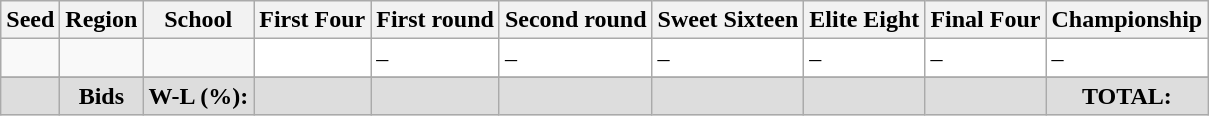<table class="sortable wikitable" style="white-space:nowrap; font-size:100%;">
<tr>
<th>Seed</th>
<th>Region</th>
<th>School</th>
<th>First Four</th>
<th>First round</th>
<th>Second round</th>
<th>Sweet Sixteen</th>
<th>Elite Eight</th>
<th>Final Four</th>
<th>Championship</th>
</tr>
<tr>
<td></td>
<td></td>
<td></td>
<td style="background:#fff;"></td>
<td style="background:#fff;">–</td>
<td style="background:#fff;">–</td>
<td style="background:#fff;">–</td>
<td style="background:#fff;">–</td>
<td style="background:#fff;">–</td>
<td style="background:#fff;">–</td>
</tr>
<tr>
</tr>
<tr class="sortbottom" style="text-align:center; background:#ddd;">
<td></td>
<td><strong>Bids</strong></td>
<td><strong>W-L (%):</strong></td>
<td></td>
<td></td>
<td></td>
<td></td>
<td></td>
<td></td>
<td><strong>TOTAL:</strong> </td>
</tr>
</table>
